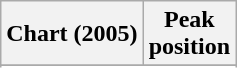<table class="wikitable sortable plainrowheaders" style="text-align:center">
<tr>
<th scope="col">Chart (2005)</th>
<th scope="col">Peak<br> position</th>
</tr>
<tr>
</tr>
<tr>
</tr>
<tr>
</tr>
</table>
